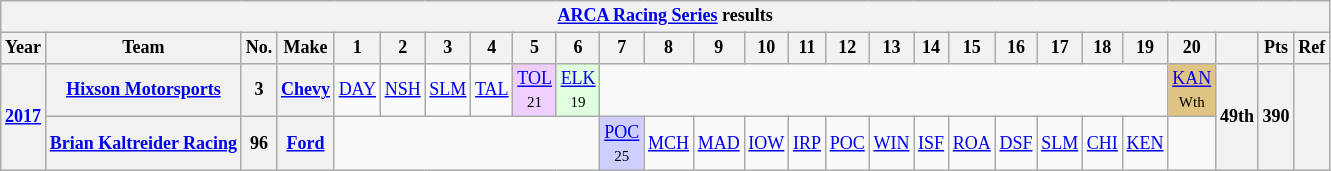<table class="wikitable" style="text-align:center; font-size:75%">
<tr>
<th colspan=45><a href='#'>ARCA Racing Series</a> results</th>
</tr>
<tr>
<th>Year</th>
<th>Team</th>
<th>No.</th>
<th>Make</th>
<th>1</th>
<th>2</th>
<th>3</th>
<th>4</th>
<th>5</th>
<th>6</th>
<th>7</th>
<th>8</th>
<th>9</th>
<th>10</th>
<th>11</th>
<th>12</th>
<th>13</th>
<th>14</th>
<th>15</th>
<th>16</th>
<th>17</th>
<th>18</th>
<th>19</th>
<th>20</th>
<th></th>
<th>Pts</th>
<th>Ref</th>
</tr>
<tr>
<th rowspan=2><a href='#'>2017</a></th>
<th><a href='#'>Hixson Motorsports</a></th>
<th>3</th>
<th><a href='#'>Chevy</a></th>
<td><a href='#'>DAY</a></td>
<td><a href='#'>NSH</a></td>
<td><a href='#'>SLM</a></td>
<td><a href='#'>TAL</a></td>
<td style="background:#EFCFFF;"><a href='#'>TOL</a><br><small>21</small></td>
<td style="background:#DFFFDF;"><a href='#'>ELK</a><br><small>19</small></td>
<td colspan=13></td>
<td style="background:#DFC484;"><a href='#'>KAN</a><br><small>Wth</small></td>
<th rowspan=2>49th</th>
<th rowspan=2>390</th>
<th rowspan=2></th>
</tr>
<tr>
<th><a href='#'>Brian Kaltreider Racing</a></th>
<th>96</th>
<th><a href='#'>Ford</a></th>
<td colspan=6></td>
<td style="background:#CFCFFF;"><a href='#'>POC</a><br><small>25</small></td>
<td><a href='#'>MCH</a></td>
<td><a href='#'>MAD</a></td>
<td><a href='#'>IOW</a></td>
<td><a href='#'>IRP</a></td>
<td><a href='#'>POC</a></td>
<td><a href='#'>WIN</a></td>
<td><a href='#'>ISF</a></td>
<td><a href='#'>ROA</a></td>
<td><a href='#'>DSF</a></td>
<td><a href='#'>SLM</a></td>
<td><a href='#'>CHI</a></td>
<td><a href='#'>KEN</a></td>
<td></td>
</tr>
</table>
